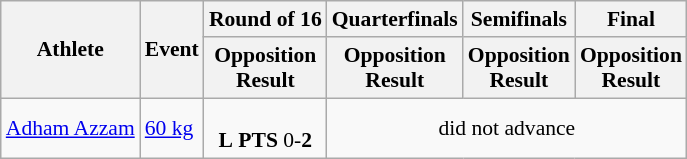<table class="wikitable" border="1" style="font-size:90%">
<tr>
<th rowspan=2>Athlete</th>
<th rowspan=2>Event</th>
<th>Round of 16</th>
<th>Quarterfinals</th>
<th>Semifinals</th>
<th>Final</th>
</tr>
<tr>
<th>Opposition<br>Result</th>
<th>Opposition<br>Result</th>
<th>Opposition<br>Result</th>
<th>Opposition<br>Result</th>
</tr>
<tr>
<td><a href='#'>Adham Azzam</a></td>
<td><a href='#'>60 kg</a></td>
<td align=center><br><strong>L</strong> <strong>PTS</strong> 0-<strong>2</strong></td>
<td align=center colspan="7">did not advance</td>
</tr>
</table>
